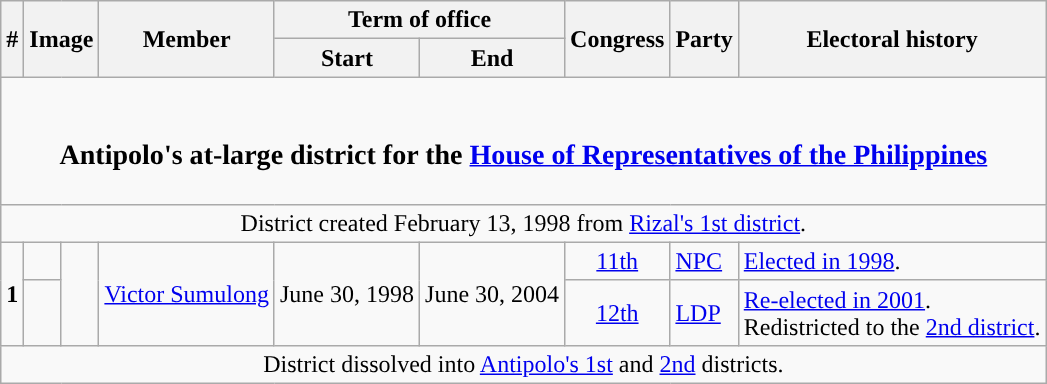<table class=wikitable>
<tr>
<th rowspan="2">#</th>
<th rowspan="2" colspan=2>Image</th>
<th rowspan="2">Member</th>
<th colspan=2>Term of office</th>
<th rowspan="2">Congress</th>
<th rowspan="2">Party</th>
<th rowspan="2">Electoral history</th>
</tr>
<tr>
<th>Start</th>
<th>End</th>
</tr>
<tr>
<td colspan="9" style="text-align:center;"><br><h3>Antipolo's at-large district for the <a href='#'>House of Representatives of the Philippines</a></h3></td>
</tr>
<tr>
<td colspan="9" style="text-align:center;">District created February 13, 1998 from <a href='#'>Rizal's 1st district</a>.</td>
</tr>
<tr>
<td rowspan="2" style="text-align:center;"><strong>1</strong></td>
<td style="color:inherit;background:"></td>
<td rowspan="2"></td>
<td rowspan="2"><a href='#'>Victor Sumulong</a></td>
<td rowspan="2">June 30, 1998</td>
<td rowspan="2">June 30, 2004</td>
<td style="text-align:center;"><a href='#'>11th</a></td>
<td><a href='#'>NPC</a></td>
<td><a href='#'>Elected in 1998</a>.</td>
</tr>
<tr>
<td style="color:inherit;background:"></td>
<td style="text-align:center;"><a href='#'>12th</a></td>
<td><a href='#'>LDP</a></td>
<td><a href='#'>Re-elected in 2001</a>.<br>Redistricted to the <a href='#'>2nd district</a>.</td>
</tr>
<tr>
<td colspan="9" style="text-align:center;">District dissolved into <a href='#'>Antipolo's 1st</a> and <a href='#'>2nd</a> districts.</td>
</tr>
</table>
